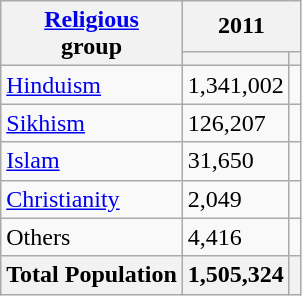<table class="wikitable sortable">
<tr>
<th rowspan="2"><a href='#'>Religious</a><br>group</th>
<th colspan="2">2011</th>
</tr>
<tr>
<th><a href='#'></a></th>
<th></th>
</tr>
<tr>
<td><a href='#'>Hinduism</a> </td>
<td>1,341,002</td>
<td></td>
</tr>
<tr>
<td><a href='#'>Sikhism</a> </td>
<td>126,207</td>
<td></td>
</tr>
<tr>
<td><a href='#'>Islam</a> </td>
<td>31,650</td>
<td></td>
</tr>
<tr>
<td><a href='#'>Christianity</a> </td>
<td>2,049</td>
<td></td>
</tr>
<tr>
<td>Others</td>
<td>4,416</td>
<td></td>
</tr>
<tr>
<th>Total Population</th>
<th>1,505,324</th>
<th></th>
</tr>
</table>
